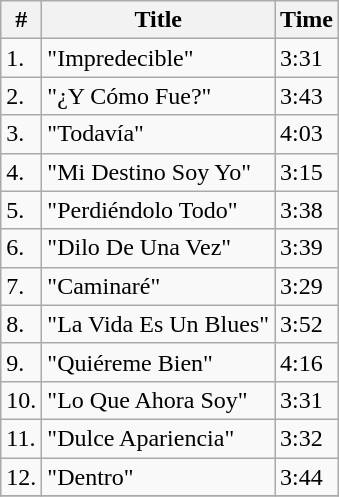<table class="wikitable">
<tr>
<th>#</th>
<th>Title</th>
<th>Time</th>
</tr>
<tr>
<td>1.</td>
<td>"Impredecible"</td>
<td>3:31</td>
</tr>
<tr>
<td>2.</td>
<td>"¿Y Cómo Fue?"</td>
<td>3:43</td>
</tr>
<tr>
<td>3.</td>
<td>"Todavía"</td>
<td>4:03</td>
</tr>
<tr>
<td>4.</td>
<td>"Mi Destino Soy Yo"</td>
<td>3:15</td>
</tr>
<tr>
<td>5.</td>
<td>"Perdiéndolo Todo"</td>
<td>3:38</td>
</tr>
<tr>
<td>6.</td>
<td>"Dilo De Una Vez"</td>
<td>3:39</td>
</tr>
<tr>
<td>7.</td>
<td>"Caminaré"</td>
<td>3:29</td>
</tr>
<tr>
<td>8.</td>
<td>"La Vida Es Un Blues"</td>
<td>3:52</td>
</tr>
<tr>
<td>9.</td>
<td>"Quiéreme Bien"</td>
<td>4:16</td>
</tr>
<tr>
<td>10.</td>
<td>"Lo Que Ahora Soy"</td>
<td>3:31</td>
</tr>
<tr>
<td>11.</td>
<td>"Dulce Apariencia"</td>
<td>3:32</td>
</tr>
<tr>
<td>12.</td>
<td>"Dentro"</td>
<td>3:44</td>
</tr>
<tr>
</tr>
</table>
